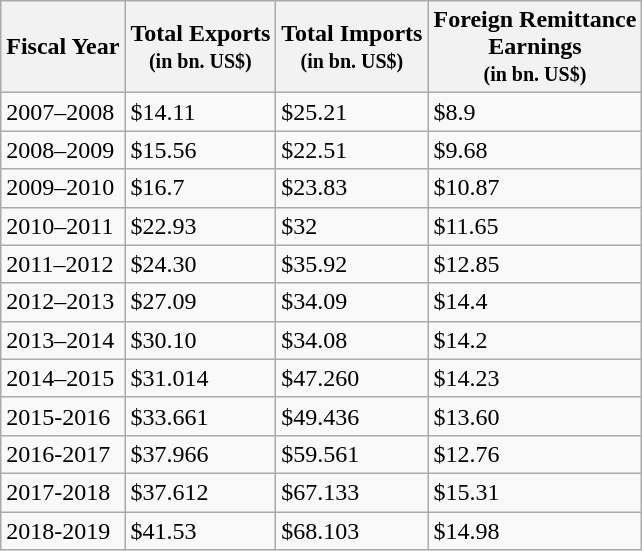<table class="wikitable">
<tr>
<th>Fiscal Year</th>
<th>Total Exports<br><small>(in bn. US$)</small></th>
<th>Total Imports<br><small>(in bn. US$)</small></th>
<th>Foreign Remittance<br>Earnings<br><small>(in bn. US$)</small></th>
</tr>
<tr>
<td>2007–2008</td>
<td>$14.11</td>
<td>$25.21</td>
<td>$8.9</td>
</tr>
<tr>
<td>2008–2009</td>
<td>$15.56</td>
<td>$22.51</td>
<td>$9.68</td>
</tr>
<tr>
<td>2009–2010</td>
<td>$16.7</td>
<td>$23.83</td>
<td>$10.87</td>
</tr>
<tr>
<td>2010–2011</td>
<td>$22.93</td>
<td>$32</td>
<td>$11.65</td>
</tr>
<tr>
<td>2011–2012</td>
<td>$24.30</td>
<td>$35.92</td>
<td>$12.85</td>
</tr>
<tr>
<td>2012–2013</td>
<td>$27.09</td>
<td>$34.09</td>
<td>$14.4</td>
</tr>
<tr>
<td>2013–2014</td>
<td>$30.10</td>
<td>$34.08</td>
<td>$14.2</td>
</tr>
<tr>
<td>2014–2015</td>
<td>$31.014</td>
<td>$47.260</td>
<td>$14.23</td>
</tr>
<tr>
<td>2015-2016</td>
<td>$33.661</td>
<td>$49.436</td>
<td>$13.60</td>
</tr>
<tr>
<td>2016-2017</td>
<td>$37.966</td>
<td>$59.561</td>
<td>$12.76</td>
</tr>
<tr>
<td>2017-2018</td>
<td>$37.612</td>
<td>$67.133</td>
<td>$15.31</td>
</tr>
<tr>
<td>2018-2019</td>
<td>$41.53</td>
<td>$68.103</td>
<td>$14.98</td>
</tr>
</table>
